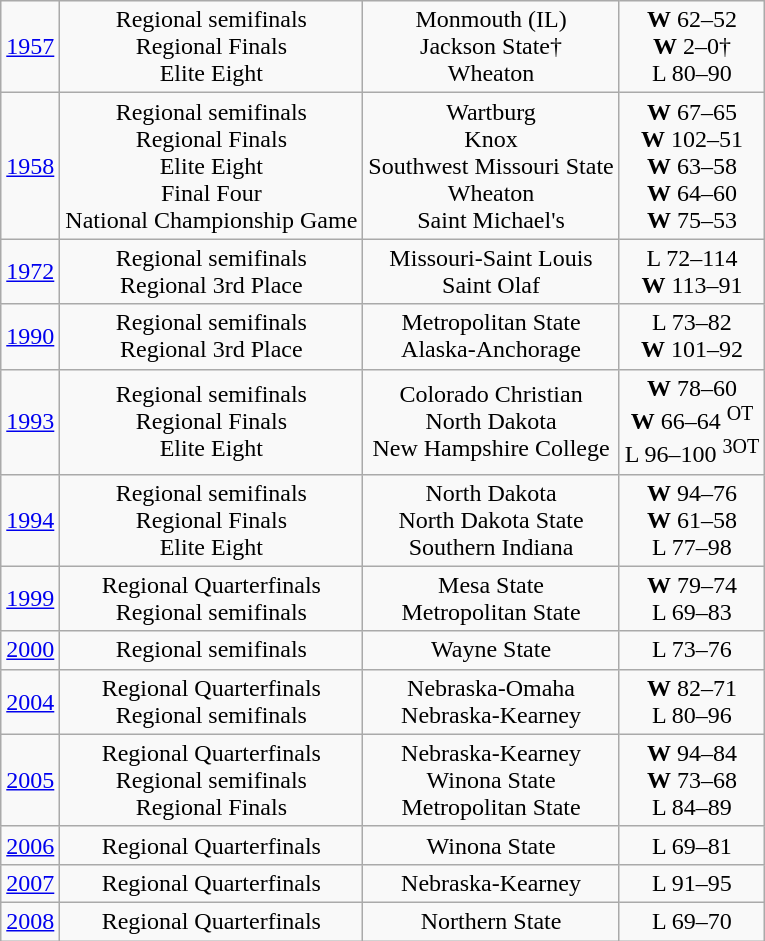<table class="wikitable">
<tr align="center">
<td><a href='#'>1957</a></td>
<td>Regional semifinals<br>Regional Finals<br>Elite Eight</td>
<td>Monmouth (IL)<br>Jackson State†<br>Wheaton</td>
<td><strong>W</strong> 62–52<br><strong>W</strong> 2–0†<br>L 80–90</td>
</tr>
<tr align="center">
<td><a href='#'>1958</a></td>
<td>Regional semifinals<br>Regional Finals<br>Elite Eight<br>Final Four<br>National Championship Game</td>
<td>Wartburg<br>Knox<br>Southwest Missouri State<br>Wheaton<br>Saint Michael's</td>
<td><strong>W</strong> 67–65<br><strong>W</strong> 102–51<br><strong>W</strong> 63–58<br><strong>W</strong> 64–60<br><strong>W</strong> 75–53</td>
</tr>
<tr align="center">
<td><a href='#'>1972</a></td>
<td>Regional semifinals<br>Regional 3rd Place</td>
<td>Missouri-Saint Louis<br>Saint Olaf</td>
<td>L 72–114<br><strong>W</strong> 113–91</td>
</tr>
<tr align="center">
<td><a href='#'>1990</a></td>
<td>Regional semifinals<br>Regional 3rd Place</td>
<td>Metropolitan State<br>Alaska-Anchorage</td>
<td>L 73–82<br><strong>W</strong> 101–92</td>
</tr>
<tr align="center">
<td><a href='#'>1993</a></td>
<td>Regional semifinals<br>Regional Finals<br>Elite Eight</td>
<td>Colorado Christian<br>North Dakota<br>New Hampshire College</td>
<td><strong>W</strong> 78–60<br><strong>W</strong> 66–64 <sup>OT</sup><br>L 96–100 <sup>3OT</sup></td>
</tr>
<tr align="center">
<td><a href='#'>1994</a></td>
<td>Regional semifinals<br>Regional Finals<br>Elite Eight</td>
<td>North Dakota<br>North Dakota State<br>Southern Indiana</td>
<td><strong>W</strong> 94–76<br><strong>W</strong> 61–58<br>L 77–98</td>
</tr>
<tr align="center">
<td><a href='#'>1999</a></td>
<td>Regional Quarterfinals<br>Regional semifinals</td>
<td>Mesa State<br>Metropolitan State</td>
<td><strong>W</strong> 79–74<br>L 69–83</td>
</tr>
<tr align="center">
<td><a href='#'>2000</a></td>
<td>Regional semifinals</td>
<td>Wayne State</td>
<td>L 73–76</td>
</tr>
<tr align="center">
<td><a href='#'>2004</a></td>
<td>Regional Quarterfinals<br>Regional semifinals</td>
<td>Nebraska-Omaha<br>Nebraska-Kearney</td>
<td><strong>W</strong> 82–71<br>L 80–96</td>
</tr>
<tr align="center">
<td><a href='#'>2005</a></td>
<td>Regional Quarterfinals<br>Regional semifinals<br>Regional Finals</td>
<td>Nebraska-Kearney<br>Winona State<br>Metropolitan State</td>
<td><strong>W</strong> 94–84<br><strong>W</strong> 73–68<br>L 84–89</td>
</tr>
<tr align="center">
<td><a href='#'>2006</a></td>
<td>Regional Quarterfinals</td>
<td>Winona State</td>
<td>L 69–81</td>
</tr>
<tr align="center">
<td><a href='#'>2007</a></td>
<td>Regional Quarterfinals</td>
<td>Nebraska-Kearney</td>
<td>L 91–95</td>
</tr>
<tr align="center">
<td><a href='#'>2008</a></td>
<td>Regional Quarterfinals</td>
<td>Northern State</td>
<td>L 69–70</td>
</tr>
</table>
